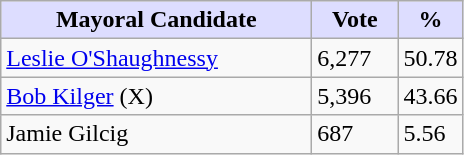<table class="wikitable">
<tr>
<th style="background:#ddf; width:200px;">Mayoral Candidate</th>
<th style="background:#ddf; width:50px;">Vote</th>
<th style="background:#ddf; width:30px;">%</th>
</tr>
<tr>
<td><a href='#'>Leslie O'Shaughnessy</a></td>
<td>6,277</td>
<td>50.78</td>
</tr>
<tr>
<td><a href='#'>Bob Kilger</a> (X)</td>
<td>5,396</td>
<td>43.66</td>
</tr>
<tr>
<td>Jamie Gilcig</td>
<td>687</td>
<td>5.56</td>
</tr>
</table>
